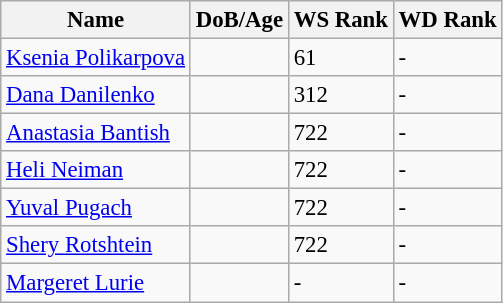<table class="wikitable" style="text-align: left; font-size:95%;">
<tr>
<th>Name</th>
<th>DoB/Age</th>
<th>WS Rank</th>
<th>WD Rank</th>
</tr>
<tr>
<td><a href='#'>Ksenia Polikarpova</a></td>
<td></td>
<td>61</td>
<td>-</td>
</tr>
<tr>
<td><a href='#'>Dana Danilenko</a></td>
<td></td>
<td>312</td>
<td>-</td>
</tr>
<tr>
<td><a href='#'>Anastasia Bantish</a></td>
<td></td>
<td>722</td>
<td>-</td>
</tr>
<tr>
<td><a href='#'>Heli Neiman</a></td>
<td></td>
<td>722</td>
<td>-</td>
</tr>
<tr>
<td><a href='#'>Yuval Pugach</a></td>
<td></td>
<td>722</td>
<td>-</td>
</tr>
<tr>
<td><a href='#'>Shery Rotshtein</a></td>
<td></td>
<td>722</td>
<td>-</td>
</tr>
<tr>
<td><a href='#'>Margeret Lurie</a></td>
<td></td>
<td>-</td>
<td>-</td>
</tr>
</table>
